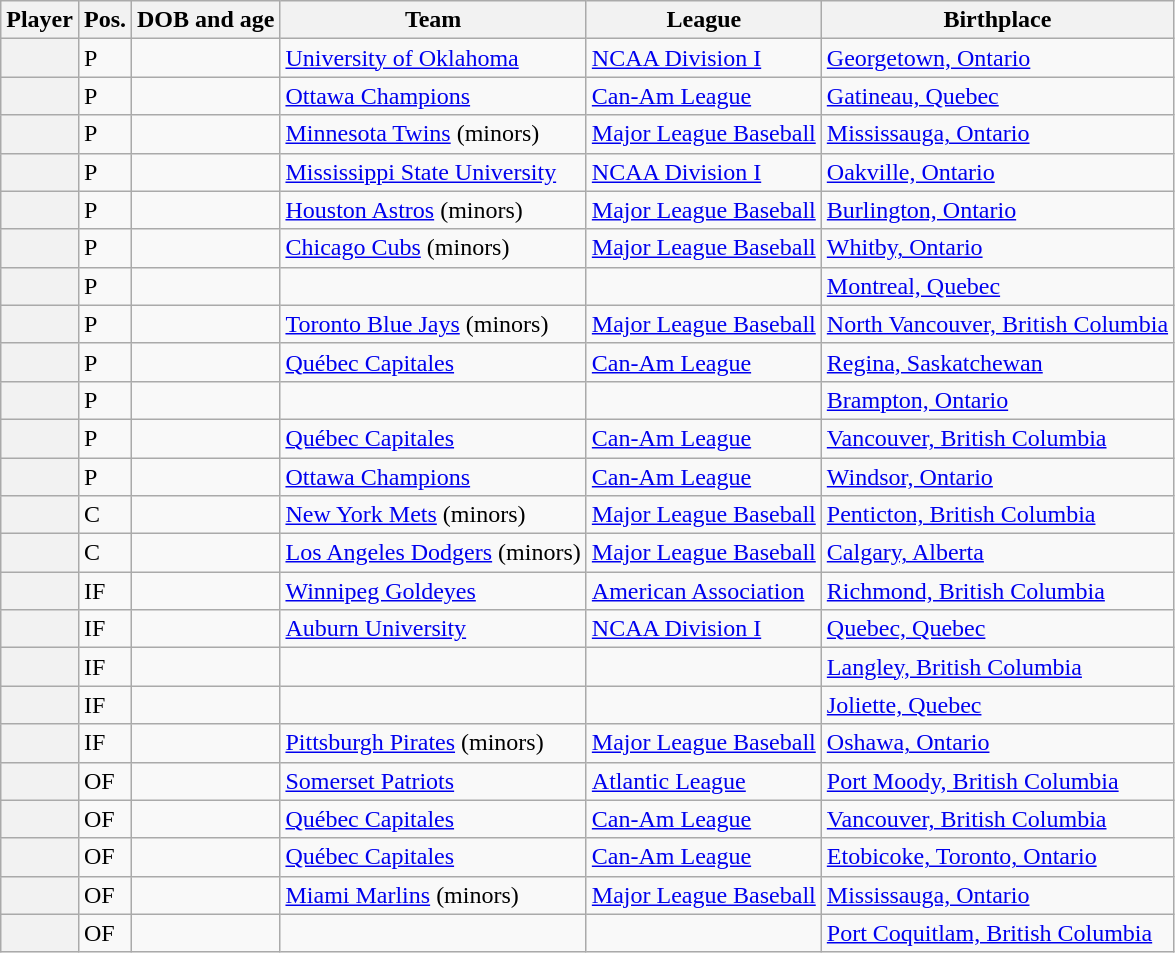<table class="wikitable sortable plainrowheaders">
<tr>
<th scope="col">Player</th>
<th scope="col">Pos.</th>
<th scope="col">DOB and age</th>
<th scope="col">Team</th>
<th scope="col">League</th>
<th scope="col">Birthplace</th>
</tr>
<tr>
<th scope="row"></th>
<td>P</td>
<td></td>
<td> <a href='#'>University of Oklahoma</a></td>
<td><a href='#'>NCAA Division I</a></td>
<td><a href='#'>Georgetown, Ontario</a></td>
</tr>
<tr>
<th scope="row"></th>
<td>P</td>
<td></td>
<td> <a href='#'>Ottawa Champions</a></td>
<td><a href='#'>Can-Am League</a></td>
<td><a href='#'>Gatineau, Quebec</a></td>
</tr>
<tr>
<th scope="row"></th>
<td>P</td>
<td></td>
<td> <a href='#'>Minnesota Twins</a> (minors)</td>
<td><a href='#'>Major League Baseball</a></td>
<td><a href='#'>Mississauga, Ontario</a></td>
</tr>
<tr>
<th scope="row"></th>
<td>P</td>
<td></td>
<td> <a href='#'>Mississippi State University</a></td>
<td><a href='#'>NCAA Division I</a></td>
<td><a href='#'>Oakville, Ontario</a></td>
</tr>
<tr>
<th scope="row"></th>
<td>P</td>
<td></td>
<td> <a href='#'>Houston Astros</a> (minors)</td>
<td><a href='#'>Major League Baseball</a></td>
<td><a href='#'>Burlington, Ontario</a></td>
</tr>
<tr>
<th scope="row"></th>
<td>P</td>
<td></td>
<td> <a href='#'>Chicago Cubs</a> (minors)</td>
<td><a href='#'>Major League Baseball</a></td>
<td><a href='#'>Whitby, Ontario</a></td>
</tr>
<tr>
<th scope="row"></th>
<td>P</td>
<td></td>
<td></td>
<td></td>
<td><a href='#'>Montreal, Quebec</a></td>
</tr>
<tr>
<th scope="row"></th>
<td>P</td>
<td></td>
<td> <a href='#'>Toronto Blue Jays</a> (minors)</td>
<td><a href='#'>Major League Baseball</a></td>
<td><a href='#'>North Vancouver, British Columbia</a></td>
</tr>
<tr>
<th scope="row"></th>
<td>P</td>
<td></td>
<td> <a href='#'>Québec Capitales</a></td>
<td><a href='#'>Can-Am League</a></td>
<td><a href='#'>Regina, Saskatchewan</a></td>
</tr>
<tr>
<th scope="row"></th>
<td>P</td>
<td></td>
<td></td>
<td></td>
<td><a href='#'>Brampton, Ontario</a></td>
</tr>
<tr>
<th scope="row"></th>
<td>P</td>
<td></td>
<td> <a href='#'>Québec Capitales</a></td>
<td><a href='#'>Can-Am League</a></td>
<td><a href='#'>Vancouver, British Columbia</a></td>
</tr>
<tr>
<th scope="row"></th>
<td>P</td>
<td></td>
<td> <a href='#'>Ottawa Champions</a></td>
<td><a href='#'>Can-Am League</a></td>
<td><a href='#'>Windsor, Ontario</a></td>
</tr>
<tr>
<th scope="row"></th>
<td>C</td>
<td></td>
<td> <a href='#'>New York Mets</a> (minors)</td>
<td><a href='#'>Major League Baseball</a></td>
<td><a href='#'>Penticton, British Columbia</a></td>
</tr>
<tr>
<th scope="row"></th>
<td>C</td>
<td></td>
<td> <a href='#'>Los Angeles Dodgers</a> (minors)</td>
<td><a href='#'>Major League Baseball</a></td>
<td><a href='#'>Calgary, Alberta</a></td>
</tr>
<tr>
<th scope="row"></th>
<td>IF</td>
<td></td>
<td> <a href='#'>Winnipeg Goldeyes</a></td>
<td><a href='#'>American Association</a></td>
<td><a href='#'>Richmond, British Columbia</a></td>
</tr>
<tr>
<th scope="row"></th>
<td>IF</td>
<td></td>
<td> <a href='#'>Auburn University</a></td>
<td><a href='#'>NCAA Division I</a></td>
<td><a href='#'>Quebec, Quebec</a></td>
</tr>
<tr>
<th scope="row"></th>
<td>IF</td>
<td></td>
<td></td>
<td></td>
<td><a href='#'>Langley, British Columbia</a></td>
</tr>
<tr>
<th scope="row"></th>
<td>IF</td>
<td></td>
<td></td>
<td></td>
<td><a href='#'>Joliette, Quebec</a></td>
</tr>
<tr>
<th scope="row"></th>
<td>IF</td>
<td></td>
<td> <a href='#'>Pittsburgh Pirates</a> (minors)</td>
<td><a href='#'>Major League Baseball</a></td>
<td><a href='#'>Oshawa, Ontario</a></td>
</tr>
<tr>
<th scope="row"></th>
<td>OF</td>
<td></td>
<td> <a href='#'>Somerset Patriots</a></td>
<td><a href='#'>Atlantic League</a></td>
<td><a href='#'>Port Moody, British Columbia</a></td>
</tr>
<tr>
<th scope="row"></th>
<td>OF</td>
<td></td>
<td> <a href='#'>Québec Capitales</a></td>
<td><a href='#'>Can-Am League</a></td>
<td><a href='#'>Vancouver, British Columbia</a></td>
</tr>
<tr>
<th scope="row"></th>
<td>OF</td>
<td></td>
<td> <a href='#'>Québec Capitales</a></td>
<td><a href='#'>Can-Am League</a></td>
<td><a href='#'>Etobicoke, Toronto, Ontario</a></td>
</tr>
<tr>
<th scope="row"></th>
<td>OF</td>
<td></td>
<td> <a href='#'>Miami Marlins</a> (minors)</td>
<td><a href='#'>Major League Baseball</a></td>
<td><a href='#'>Mississauga, Ontario</a></td>
</tr>
<tr>
<th scope="row"></th>
<td>OF</td>
<td></td>
<td></td>
<td></td>
<td><a href='#'>Port Coquitlam, British Columbia</a></td>
</tr>
</table>
